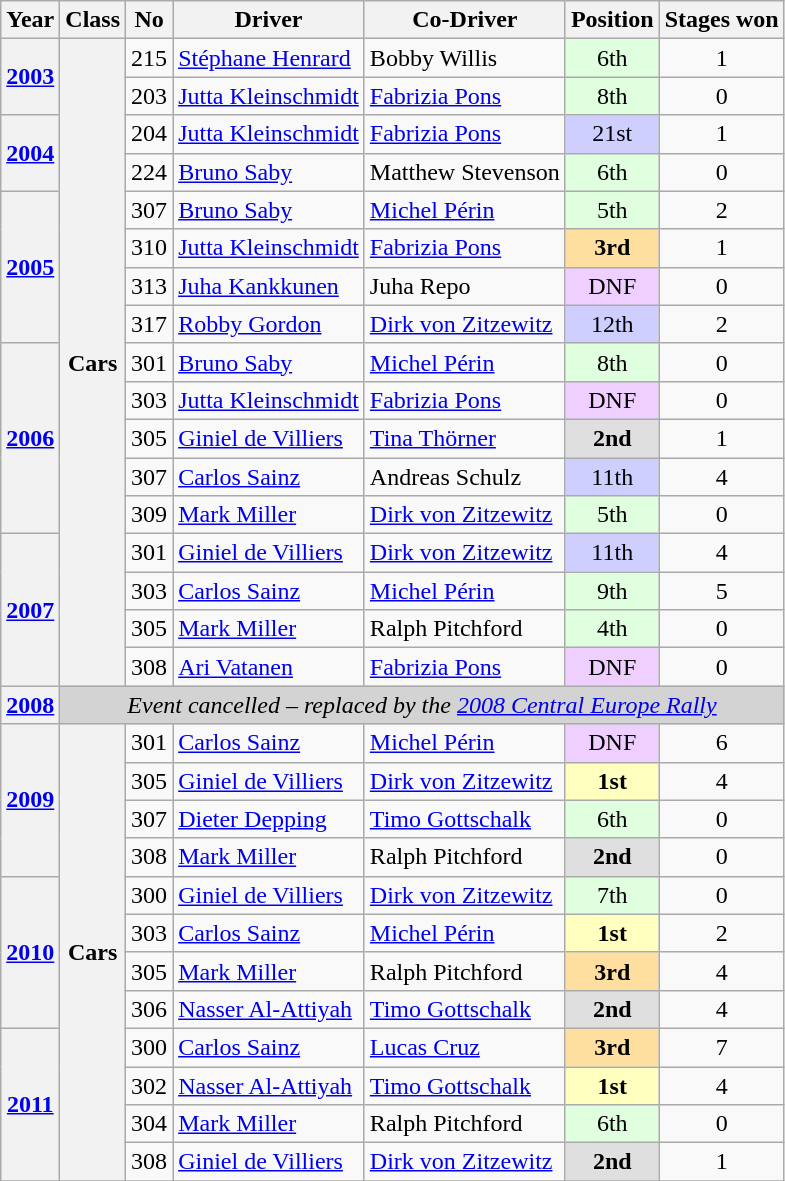<table class="wikitable">
<tr>
<th>Year</th>
<th>Class</th>
<th>No</th>
<th>Driver</th>
<th>Co-Driver</th>
<th>Position</th>
<th>Stages won</th>
</tr>
<tr>
<th rowspan=2><a href='#'>2003</a></th>
<th rowspan=17>Cars</th>
<td>215</td>
<td> <a href='#'>Stéphane Henrard</a></td>
<td> Bobby Willis</td>
<td align="center" style="background:#DFFFDF;">6th</td>
<td align="center">1</td>
</tr>
<tr>
<td>203</td>
<td> <a href='#'>Jutta Kleinschmidt</a></td>
<td> <a href='#'>Fabrizia Pons</a></td>
<td align="center" style="background:#DFFFDF;">8th</td>
<td align="center">0</td>
</tr>
<tr>
<th rowspan=2><a href='#'>2004</a></th>
<td>204</td>
<td> <a href='#'>Jutta Kleinschmidt</a></td>
<td> <a href='#'>Fabrizia Pons</a></td>
<td align="center" style="background:#CFCFFF;">21st</td>
<td align="center">1</td>
</tr>
<tr>
<td>224</td>
<td> <a href='#'>Bruno Saby</a></td>
<td> Matthew Stevenson</td>
<td align="center" style="background:#DFFFDF;">6th</td>
<td align="center">0</td>
</tr>
<tr>
<th rowspan=4><a href='#'>2005</a></th>
<td>307</td>
<td> <a href='#'>Bruno Saby</a></td>
<td> <a href='#'>Michel Périn</a></td>
<td align="center" style="background:#DFFFDF;">5th</td>
<td align="center">2</td>
</tr>
<tr>
<td>310</td>
<td> <a href='#'>Jutta Kleinschmidt</a></td>
<td> <a href='#'>Fabrizia Pons</a></td>
<td align="center" style="background:#FFDF9F;"><strong>3rd</strong></td>
<td align="center">1</td>
</tr>
<tr>
<td>313</td>
<td> <a href='#'>Juha Kankkunen</a></td>
<td> Juha Repo</td>
<td align="center" style="background:#EFCFFF;">DNF</td>
<td align="center">0</td>
</tr>
<tr>
<td>317</td>
<td> <a href='#'>Robby Gordon</a></td>
<td> <a href='#'>Dirk von Zitzewitz</a></td>
<td align="center" style="background:#CFCFFF;">12th</td>
<td align="center">2</td>
</tr>
<tr>
<th rowspan=5><a href='#'>2006</a></th>
<td>301</td>
<td> <a href='#'>Bruno Saby</a></td>
<td> <a href='#'>Michel Périn</a></td>
<td align="center" style="background:#DFFFDF;">8th</td>
<td align="center">0</td>
</tr>
<tr>
<td>303</td>
<td> <a href='#'>Jutta Kleinschmidt</a></td>
<td> <a href='#'>Fabrizia Pons</a></td>
<td align="center" style="background:#EFCFFF;">DNF</td>
<td align="center">0</td>
</tr>
<tr>
<td>305</td>
<td> <a href='#'>Giniel de Villiers</a></td>
<td> <a href='#'>Tina Thörner</a></td>
<td align="center" style="background:#DFDFDF;"><strong>2nd</strong></td>
<td align="center">1</td>
</tr>
<tr>
<td>307</td>
<td> <a href='#'>Carlos Sainz</a></td>
<td> Andreas Schulz</td>
<td align="center" style="background:#CFCFFF;">11th</td>
<td align="center">4</td>
</tr>
<tr>
<td>309</td>
<td> <a href='#'>Mark Miller</a></td>
<td> <a href='#'>Dirk von Zitzewitz</a></td>
<td align="center" style="background:#DFFFDF;">5th</td>
<td align="center">0</td>
</tr>
<tr>
<th rowspan=4><a href='#'>2007</a></th>
<td>301</td>
<td> <a href='#'>Giniel de Villiers</a></td>
<td> <a href='#'>Dirk von Zitzewitz</a></td>
<td align="center" style="background:#CFCFFF;">11th</td>
<td align="center">4</td>
</tr>
<tr>
<td>303</td>
<td> <a href='#'>Carlos Sainz</a></td>
<td> <a href='#'>Michel Périn</a></td>
<td align="center" style="background:#DFFFDF;">9th</td>
<td align="center">5</td>
</tr>
<tr>
<td>305</td>
<td> <a href='#'>Mark Miller</a></td>
<td> Ralph Pitchford</td>
<td align="center" style="background:#DFFFDF;">4th</td>
<td align="center">0</td>
</tr>
<tr>
<td>308</td>
<td> <a href='#'>Ari Vatanen</a></td>
<td> <a href='#'>Fabrizia Pons</a></td>
<td align="center" style="background:#EFCFFF;">DNF</td>
<td align="center">0</td>
</tr>
<tr>
<th><a href='#'>2008</a></th>
<td colspan=6 align=center style="background:lightgrey;"><em>Event cancelled – replaced by the <a href='#'>2008 Central Europe Rally</a></em></td>
</tr>
<tr>
<th rowspan=4><a href='#'>2009</a></th>
<th rowspan=12>Cars</th>
<td>301</td>
<td> <a href='#'>Carlos Sainz</a></td>
<td> <a href='#'>Michel Périn</a></td>
<td align="center" style="background:#EFCFFF;">DNF</td>
<td align="center">6</td>
</tr>
<tr>
<td>305</td>
<td> <a href='#'>Giniel de Villiers</a></td>
<td> <a href='#'>Dirk von Zitzewitz</a></td>
<td align="center" style="background:#FFFFBF;"><strong>1st</strong></td>
<td align="center">4</td>
</tr>
<tr>
<td>307</td>
<td> <a href='#'>Dieter Depping</a></td>
<td> <a href='#'>Timo Gottschalk</a></td>
<td align="center" style="background:#DFFFDF;">6th</td>
<td align="center">0</td>
</tr>
<tr>
<td>308</td>
<td> <a href='#'>Mark Miller</a></td>
<td> Ralph Pitchford</td>
<td align="center" style="background:#DFDFDF;"><strong>2nd</strong></td>
<td align="center">0</td>
</tr>
<tr>
<th rowspan=4><a href='#'>2010</a></th>
<td>300</td>
<td> <a href='#'>Giniel de Villiers</a></td>
<td> <a href='#'>Dirk von Zitzewitz</a></td>
<td align="center" style="background:#DFFFDF;">7th</td>
<td align="center">0</td>
</tr>
<tr>
<td>303</td>
<td> <a href='#'>Carlos Sainz</a></td>
<td> <a href='#'>Michel Périn</a></td>
<td align="center" style="background:#FFFFBF;"><strong>1st</strong></td>
<td align="center">2</td>
</tr>
<tr>
<td>305</td>
<td> <a href='#'>Mark Miller</a></td>
<td> Ralph Pitchford</td>
<td align="center" style="background:#FFDF9F;"><strong>3rd</strong></td>
<td align="center">4</td>
</tr>
<tr>
<td>306</td>
<td> <a href='#'>Nasser Al-Attiyah</a></td>
<td> <a href='#'>Timo Gottschalk</a></td>
<td align="center" style="background:#DFDFDF;"><strong>2nd</strong></td>
<td align="center">4</td>
</tr>
<tr>
<th rowspan=4><a href='#'>2011</a></th>
<td>300</td>
<td> <a href='#'>Carlos Sainz</a></td>
<td> <a href='#'>Lucas Cruz</a></td>
<td align="center" style="background:#FFDF9F;"><strong>3rd</strong></td>
<td align="center">7</td>
</tr>
<tr>
<td>302</td>
<td> <a href='#'>Nasser Al-Attiyah</a></td>
<td> <a href='#'>Timo Gottschalk</a></td>
<td align="center" style="background:#FFFFBF;"><strong>1st</strong></td>
<td align="center">4</td>
</tr>
<tr>
<td>304</td>
<td> <a href='#'>Mark Miller</a></td>
<td> Ralph Pitchford</td>
<td align="center" style="background:#DFFFDF;">6th</td>
<td align="center">0</td>
</tr>
<tr>
<td>308</td>
<td> <a href='#'>Giniel de Villiers</a></td>
<td> <a href='#'>Dirk von Zitzewitz</a></td>
<td align="center" style="background:#DFDFDF;"><strong>2nd</strong></td>
<td align="center">1</td>
</tr>
<tr>
</tr>
</table>
